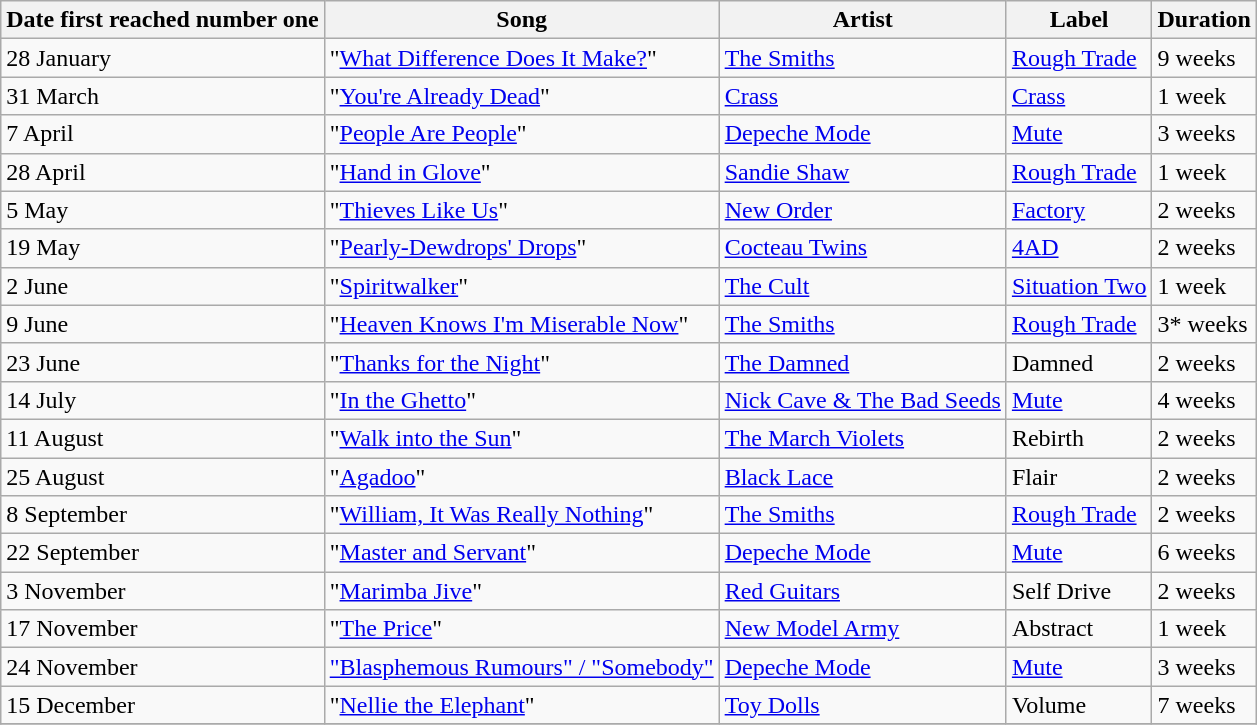<table class=wikitable>
<tr>
<th>Date first reached number one</th>
<th>Song</th>
<th>Artist</th>
<th>Label</th>
<th>Duration</th>
</tr>
<tr>
<td>28 January</td>
<td>"<a href='#'>What Difference Does It Make?</a>"</td>
<td><a href='#'>The Smiths</a></td>
<td><a href='#'>Rough Trade</a></td>
<td>9 weeks</td>
</tr>
<tr>
<td>31 March</td>
<td>"<a href='#'>You're Already Dead</a>"</td>
<td><a href='#'>Crass</a></td>
<td><a href='#'>Crass</a></td>
<td>1 week</td>
</tr>
<tr>
<td>7 April</td>
<td>"<a href='#'>People Are People</a>"</td>
<td><a href='#'>Depeche Mode</a></td>
<td><a href='#'>Mute</a></td>
<td>3 weeks</td>
</tr>
<tr>
<td>28 April</td>
<td>"<a href='#'>Hand in Glove</a>"</td>
<td><a href='#'>Sandie Shaw</a></td>
<td><a href='#'>Rough Trade</a></td>
<td>1 week</td>
</tr>
<tr>
<td>5 May</td>
<td>"<a href='#'>Thieves Like Us</a>"</td>
<td><a href='#'>New Order</a></td>
<td><a href='#'>Factory</a></td>
<td>2 weeks</td>
</tr>
<tr>
<td>19 May</td>
<td>"<a href='#'>Pearly-Dewdrops' Drops</a>"</td>
<td><a href='#'>Cocteau Twins</a></td>
<td><a href='#'>4AD</a></td>
<td>2 weeks</td>
</tr>
<tr>
<td>2 June</td>
<td>"<a href='#'>Spiritwalker</a>"</td>
<td><a href='#'>The Cult</a></td>
<td><a href='#'>Situation Two</a></td>
<td>1 week</td>
</tr>
<tr>
<td>9 June</td>
<td>"<a href='#'>Heaven Knows I'm Miserable Now</a>"</td>
<td><a href='#'>The Smiths</a></td>
<td><a href='#'>Rough Trade</a></td>
<td>3* weeks</td>
</tr>
<tr>
<td>23 June</td>
<td>"<a href='#'>Thanks for the Night</a>"</td>
<td><a href='#'>The Damned</a></td>
<td>Damned</td>
<td>2 weeks</td>
</tr>
<tr>
<td>14 July</td>
<td>"<a href='#'>In the Ghetto</a>"</td>
<td><a href='#'>Nick Cave & The Bad Seeds</a></td>
<td><a href='#'>Mute</a></td>
<td>4 weeks</td>
</tr>
<tr>
<td>11 August</td>
<td>"<a href='#'>Walk into the Sun</a>"</td>
<td><a href='#'>The March Violets</a></td>
<td>Rebirth</td>
<td>2 weeks</td>
</tr>
<tr>
<td>25 August</td>
<td>"<a href='#'>Agadoo</a>"</td>
<td><a href='#'>Black Lace</a></td>
<td>Flair</td>
<td>2 weeks</td>
</tr>
<tr>
<td>8 September</td>
<td>"<a href='#'>William, It Was Really Nothing</a>"</td>
<td><a href='#'>The Smiths</a></td>
<td><a href='#'>Rough Trade</a></td>
<td>2 weeks</td>
</tr>
<tr>
<td>22 September</td>
<td>"<a href='#'>Master and Servant</a>"</td>
<td><a href='#'>Depeche Mode</a></td>
<td><a href='#'>Mute</a></td>
<td>6 weeks</td>
</tr>
<tr>
<td>3 November</td>
<td>"<a href='#'>Marimba Jive</a>"</td>
<td><a href='#'>Red Guitars</a></td>
<td>Self Drive</td>
<td>2 weeks</td>
</tr>
<tr>
<td>17 November</td>
<td>"<a href='#'>The Price</a>"</td>
<td><a href='#'>New Model Army</a></td>
<td>Abstract</td>
<td>1 week</td>
</tr>
<tr>
<td>24 November</td>
<td><a href='#'>"Blasphemous Rumours" / "Somebody"</a></td>
<td><a href='#'>Depeche Mode</a></td>
<td><a href='#'>Mute</a></td>
<td>3 weeks</td>
</tr>
<tr>
<td>15 December</td>
<td>"<a href='#'>Nellie the Elephant</a>"</td>
<td><a href='#'>Toy Dolls</a></td>
<td>Volume</td>
<td>7 weeks</td>
</tr>
<tr>
</tr>
</table>
